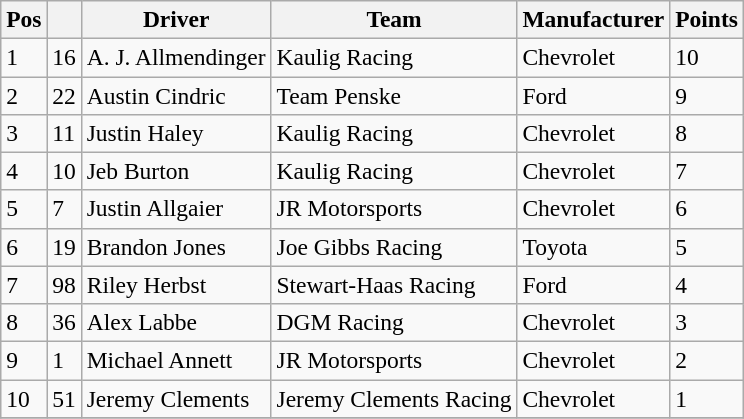<table class="wikitable" style="font-size:98%">
<tr>
<th>Pos</th>
<th></th>
<th>Driver</th>
<th>Team</th>
<th>Manufacturer</th>
<th>Points</th>
</tr>
<tr>
<td>1</td>
<td>16</td>
<td>A. J. Allmendinger</td>
<td>Kaulig Racing</td>
<td>Chevrolet</td>
<td>10</td>
</tr>
<tr>
<td>2</td>
<td>22</td>
<td>Austin Cindric</td>
<td>Team Penske</td>
<td>Ford</td>
<td>9</td>
</tr>
<tr>
<td>3</td>
<td>11</td>
<td>Justin Haley</td>
<td>Kaulig Racing</td>
<td>Chevrolet</td>
<td>8</td>
</tr>
<tr>
<td>4</td>
<td>10</td>
<td>Jeb Burton</td>
<td>Kaulig Racing</td>
<td>Chevrolet</td>
<td>7</td>
</tr>
<tr>
<td>5</td>
<td>7</td>
<td>Justin Allgaier</td>
<td>JR Motorsports</td>
<td>Chevrolet</td>
<td>6</td>
</tr>
<tr>
<td>6</td>
<td>19</td>
<td>Brandon Jones</td>
<td>Joe Gibbs Racing</td>
<td>Toyota</td>
<td>5</td>
</tr>
<tr>
<td>7</td>
<td>98</td>
<td>Riley Herbst</td>
<td>Stewart-Haas Racing</td>
<td>Ford</td>
<td>4</td>
</tr>
<tr>
<td>8</td>
<td>36</td>
<td>Alex Labbe</td>
<td>DGM Racing</td>
<td>Chevrolet</td>
<td>3</td>
</tr>
<tr>
<td>9</td>
<td>1</td>
<td>Michael Annett</td>
<td>JR Motorsports</td>
<td>Chevrolet</td>
<td>2</td>
</tr>
<tr>
<td>10</td>
<td>51</td>
<td>Jeremy Clements</td>
<td>Jeremy Clements Racing</td>
<td>Chevrolet</td>
<td>1</td>
</tr>
<tr>
</tr>
</table>
